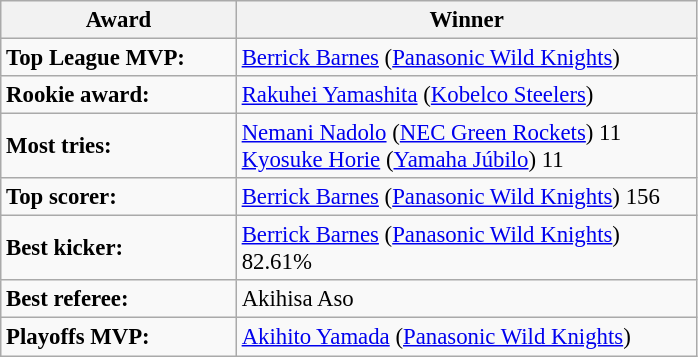<table class="wikitable" style="font-size:95%; text-align:left;">
<tr>
<th style="width:150px;">Award</th>
<th style="width:300px;">Winner</th>
</tr>
<tr>
<td><strong>Top League MVP:</strong></td>
<td><a href='#'>Berrick Barnes</a> (<a href='#'>Panasonic Wild Knights</a>)</td>
</tr>
<tr>
<td><strong>Rookie award:</strong></td>
<td><a href='#'>Rakuhei Yamashita</a> (<a href='#'>Kobelco Steelers</a>)</td>
</tr>
<tr>
<td><strong>Most tries:</strong></td>
<td><a href='#'>Nemani Nadolo</a> (<a href='#'>NEC Green Rockets</a>) 11 <br> <a href='#'>Kyosuke Horie</a> (<a href='#'>Yamaha Júbilo</a>) 11 <br> </td>
</tr>
<tr>
<td><strong>Top scorer:</strong></td>
<td><a href='#'>Berrick Barnes</a> (<a href='#'>Panasonic Wild Knights</a>) 156</td>
</tr>
<tr>
<td><strong>Best kicker:</strong></td>
<td><a href='#'>Berrick Barnes</a> (<a href='#'>Panasonic Wild Knights</a>) 82.61%</td>
</tr>
<tr>
<td><strong>Best referee:</strong></td>
<td>Akihisa Aso</td>
</tr>
<tr>
<td><strong>Playoffs MVP:</strong></td>
<td><a href='#'>Akihito Yamada</a> (<a href='#'>Panasonic Wild Knights</a>)</td>
</tr>
</table>
